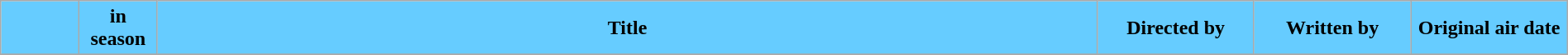<table class="wikitable" width=100%>
<tr>
<th style="background: #66CCFF;" width=5%></th>
<th style="background: #66CCFF;" width=5%> in season</th>
<th style="background: #66CCFF;">Title</th>
<th style="background: #66CCFF;" width=10%>Directed by</th>
<th style="background: #66CCFF;" width=10%>Written by</th>
<th style="background: #66CCFF;" width=10%>Original air date</th>
</tr>
<tr>
</tr>
</table>
